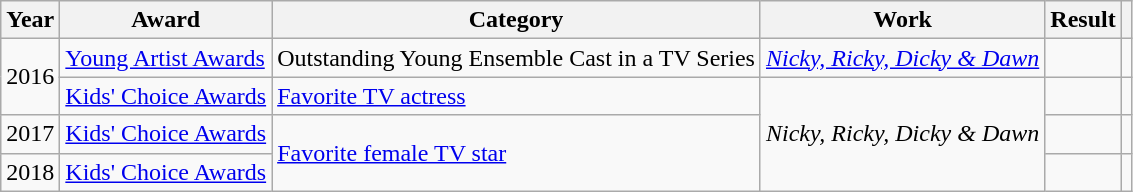<table class="wikitable">
<tr>
<th>Year</th>
<th>Award</th>
<th>Category</th>
<th>Work</th>
<th>Result</th>
<th></th>
</tr>
<tr>
<td rowspan="2">2016</td>
<td><a href='#'>Young Artist Awards</a></td>
<td>Outstanding Young Ensemble Cast in a TV Series</td>
<td><em><a href='#'>Nicky, Ricky, Dicky & Dawn</a></em><br></td>
<td></td>
<td></td>
</tr>
<tr>
<td><a href='#'>Kids' Choice Awards</a></td>
<td><a href='#'>Favorite TV actress</a></td>
<td rowspan=3><em>Nicky, Ricky, Dicky & Dawn</em></td>
<td></td>
<td></td>
</tr>
<tr>
<td>2017</td>
<td><a href='#'>Kids' Choice Awards</a></td>
<td rowspan=2><a href='#'>Favorite female TV star</a></td>
<td></td>
<td></td>
</tr>
<tr>
<td>2018</td>
<td><a href='#'>Kids' Choice Awards</a></td>
<td></td>
<td></td>
</tr>
</table>
